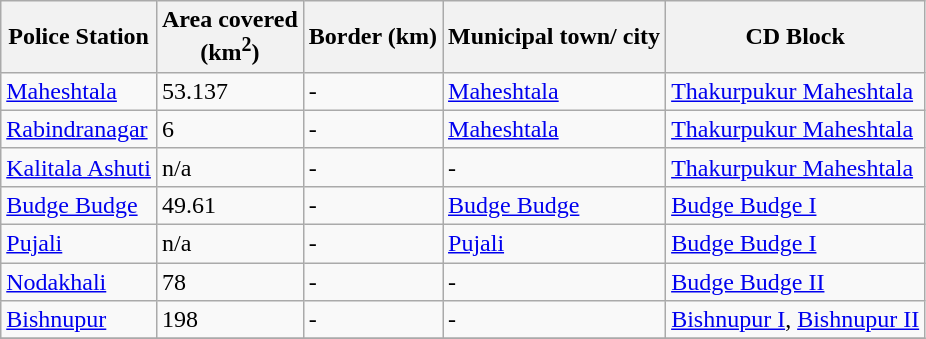<table class="wikitable sortable">
<tr>
<th>Police Station</th>
<th>Area covered<br>(km<sup>2</sup>)</th>
<th>Border (km)</th>
<th>Municipal town/ city</th>
<th>CD Block</th>
</tr>
<tr>
<td><a href='#'>Maheshtala</a></td>
<td>53.137</td>
<td>-</td>
<td><a href='#'>Maheshtala</a></td>
<td><a href='#'>Thakurpukur Maheshtala</a></td>
</tr>
<tr>
<td><a href='#'>Rabindranagar</a></td>
<td>6</td>
<td>-</td>
<td><a href='#'>Maheshtala</a></td>
<td><a href='#'>Thakurpukur Maheshtala</a></td>
</tr>
<tr>
<td><a href='#'>Kalitala Ashuti</a></td>
<td>n/a</td>
<td>-</td>
<td>-</td>
<td><a href='#'>Thakurpukur Maheshtala</a></td>
</tr>
<tr>
<td><a href='#'>Budge Budge</a></td>
<td>49.61</td>
<td>-</td>
<td><a href='#'>Budge Budge</a></td>
<td><a href='#'>Budge Budge I</a></td>
</tr>
<tr>
<td><a href='#'>Pujali</a></td>
<td>n/a</td>
<td>-</td>
<td><a href='#'>Pujali</a></td>
<td><a href='#'>Budge Budge I</a></td>
</tr>
<tr>
<td><a href='#'>Nodakhali</a></td>
<td>78</td>
<td>-</td>
<td>-</td>
<td><a href='#'>Budge Budge II</a></td>
</tr>
<tr>
<td><a href='#'>Bishnupur</a></td>
<td>198</td>
<td>-</td>
<td>-</td>
<td><a href='#'>Bishnupur I</a>, <a href='#'>Bishnupur II</a></td>
</tr>
<tr>
</tr>
</table>
